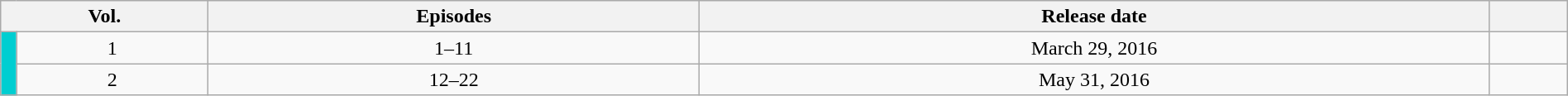<table class="wikitable" style="text-align: center; width: 100%;">
<tr>
<th colspan="2">Vol.</th>
<th>Episodes</th>
<th>Release date</th>
<th width="5%"></th>
</tr>
<tr>
<td rowspan="10" width="1%" style="background: #00CED1;"></td>
<td>1</td>
<td>1–11</td>
<td>March 29, 2016</td>
<td></td>
</tr>
<tr>
<td>2</td>
<td>12–22</td>
<td>May 31, 2016</td>
<td></td>
</tr>
</table>
